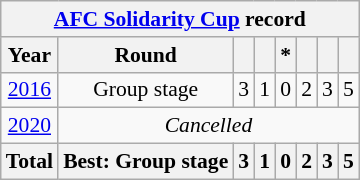<table class="wikitable" style="text-align: center;font-size:90%;">
<tr>
<th colspan=8><a href='#'>AFC Solidarity Cup</a> record</th>
</tr>
<tr>
<th>Year</th>
<th>Round</th>
<th></th>
<th></th>
<th>*</th>
<th></th>
<th></th>
<th></th>
</tr>
<tr>
<td> <a href='#'>2016</a></td>
<td>Group stage</td>
<td>3</td>
<td>1</td>
<td>0</td>
<td>2</td>
<td>3</td>
<td>5</td>
</tr>
<tr>
<td><a href='#'>2020</a></td>
<td colspan=8><em>Cancelled</em></td>
</tr>
<tr>
<th><strong>Total</strong></th>
<th><strong>Best: Group stage</strong></th>
<th>3</th>
<th>1</th>
<th>0</th>
<th>2</th>
<th>3</th>
<th>5</th>
</tr>
</table>
